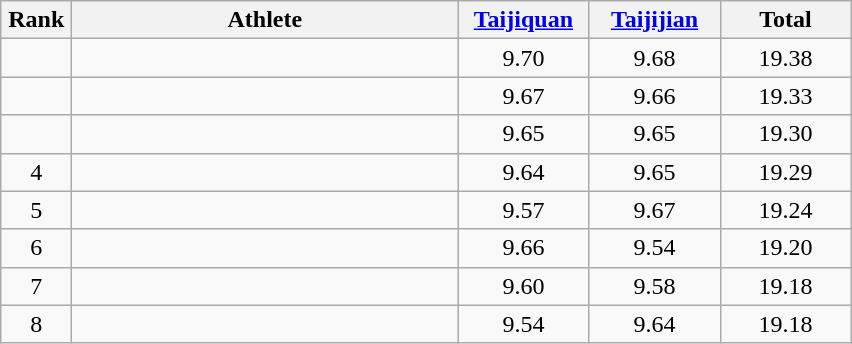<table class=wikitable style="text-align:center">
<tr>
<th width=40>Rank</th>
<th width=250>Athlete</th>
<th width=80><a href='#'>Taijiquan</a></th>
<th width=80><a href='#'>Taijijian</a></th>
<th width=80>Total</th>
</tr>
<tr>
<td></td>
<td align=left></td>
<td>9.70</td>
<td>9.68</td>
<td>19.38</td>
</tr>
<tr>
<td></td>
<td align=left></td>
<td>9.67</td>
<td>9.66</td>
<td>19.33</td>
</tr>
<tr>
<td></td>
<td align=left></td>
<td>9.65</td>
<td>9.65</td>
<td>19.30</td>
</tr>
<tr>
<td>4</td>
<td align=left></td>
<td>9.64</td>
<td>9.65</td>
<td>19.29</td>
</tr>
<tr>
<td>5</td>
<td align=left></td>
<td>9.57</td>
<td>9.67</td>
<td>19.24</td>
</tr>
<tr>
<td>6</td>
<td align=left></td>
<td>9.66</td>
<td>9.54</td>
<td>19.20</td>
</tr>
<tr>
<td>7</td>
<td align=left></td>
<td>9.60</td>
<td>9.58</td>
<td>19.18</td>
</tr>
<tr>
<td>8</td>
<td align=left></td>
<td>9.54</td>
<td>9.64</td>
<td>19.18</td>
</tr>
</table>
